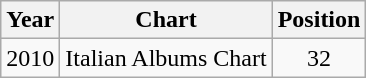<table class="wikitable">
<tr>
<th align="center">Year</th>
<th align="center">Chart</th>
<th align="center">Position</th>
</tr>
<tr>
<td>2010</td>
<td>Italian Albums Chart</td>
<td align="center">32</td>
</tr>
</table>
